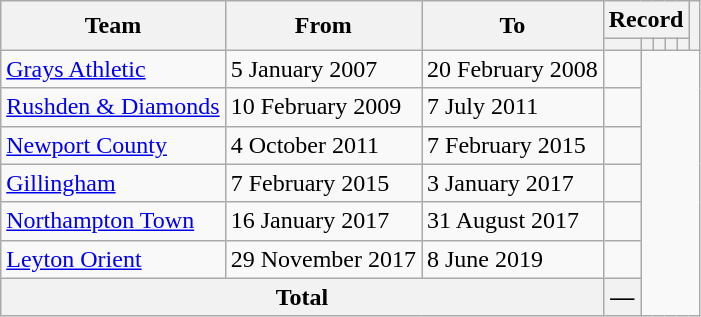<table class=wikitable style=text-align:center>
<tr>
<th rowspan=2>Team</th>
<th rowspan=2>From</th>
<th rowspan=2>To</th>
<th colspan=5>Record</th>
<th rowspan=2></th>
</tr>
<tr>
<th></th>
<th></th>
<th></th>
<th></th>
<th></th>
</tr>
<tr>
<td align=left><a href='#'>Grays Athletic</a></td>
<td align=left>5 January 2007</td>
<td align=left>20 February 2008<br></td>
<td></td>
</tr>
<tr>
<td align=left><a href='#'>Rushden & Diamonds</a></td>
<td align=left>10 February 2009</td>
<td align=left>7 July 2011<br></td>
<td></td>
</tr>
<tr>
<td align=left><a href='#'>Newport County</a></td>
<td align=left>4 October 2011</td>
<td align=left>7 February 2015<br></td>
<td></td>
</tr>
<tr>
<td align=left><a href='#'>Gillingham</a></td>
<td align=left>7 February 2015</td>
<td align=left>3 January 2017<br></td>
<td></td>
</tr>
<tr>
<td align=left><a href='#'>Northampton Town</a></td>
<td align=left>16 January 2017</td>
<td align=left>31 August 2017<br></td>
<td></td>
</tr>
<tr>
<td align=left><a href='#'>Leyton Orient</a></td>
<td align=left>29 November 2017</td>
<td align=left>8 June 2019<br></td>
<td></td>
</tr>
<tr>
<th colspan=3>Total<br></th>
<th>—</th>
</tr>
</table>
